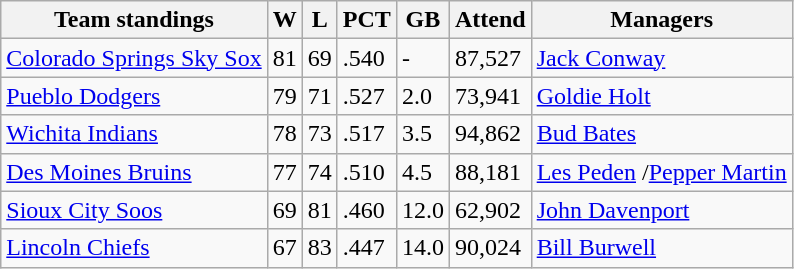<table class="wikitable">
<tr>
<th>Team standings</th>
<th>W</th>
<th>L</th>
<th>PCT</th>
<th>GB</th>
<th>Attend</th>
<th>Managers</th>
</tr>
<tr>
<td><a href='#'>Colorado Springs Sky Sox</a></td>
<td>81</td>
<td>69</td>
<td>.540</td>
<td>-</td>
<td>87,527</td>
<td><a href='#'>Jack Conway</a></td>
</tr>
<tr>
<td><a href='#'>Pueblo Dodgers</a></td>
<td>79</td>
<td>71</td>
<td>.527</td>
<td>2.0</td>
<td>73,941</td>
<td><a href='#'>Goldie Holt</a></td>
</tr>
<tr>
<td><a href='#'>Wichita Indians</a></td>
<td>78</td>
<td>73</td>
<td>.517</td>
<td>3.5</td>
<td>94,862</td>
<td><a href='#'>Bud Bates</a></td>
</tr>
<tr>
<td><a href='#'>Des Moines Bruins</a></td>
<td>77</td>
<td>74</td>
<td>.510</td>
<td>4.5</td>
<td>88,181</td>
<td><a href='#'>Les Peden</a> /<a href='#'>Pepper Martin</a></td>
</tr>
<tr>
<td><a href='#'>Sioux City Soos</a></td>
<td>69</td>
<td>81</td>
<td>.460</td>
<td>12.0</td>
<td>62,902</td>
<td><a href='#'>John Davenport</a></td>
</tr>
<tr>
<td><a href='#'>Lincoln Chiefs</a></td>
<td>67</td>
<td>83</td>
<td>.447</td>
<td>14.0</td>
<td>90,024</td>
<td><a href='#'>Bill Burwell</a></td>
</tr>
</table>
